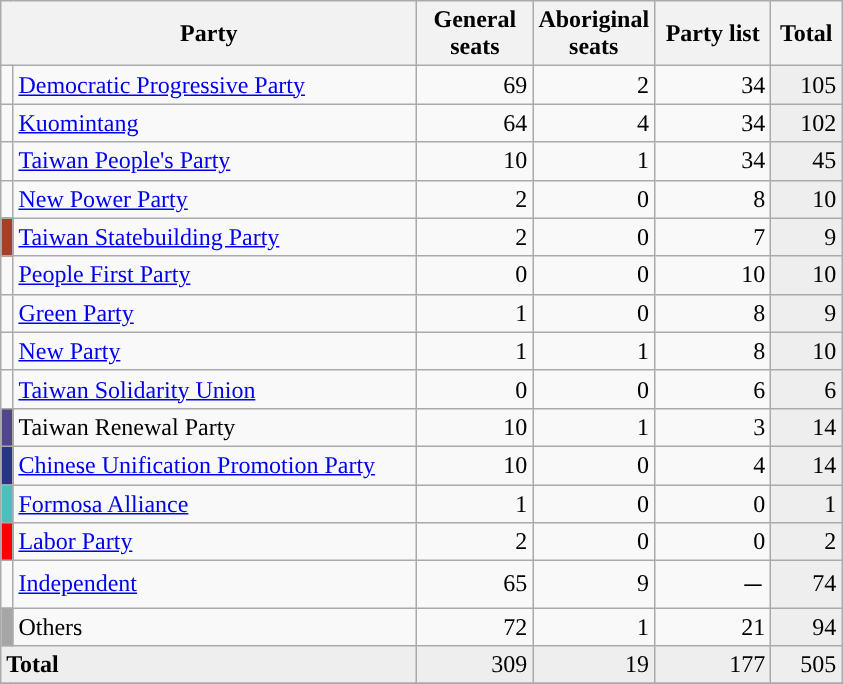<table class="wikitable sortable" style="text-align: right">
<tr>
<th colspan=2 align="center" width="270">Party</th>
<th align="center" width="70">General seats</th>
<th align="center" width="70">Aboriginal seats</th>
<th align="center" width="70">Party list</th>
<th align="center" width="40">Total</th>
</tr>
<tr>
<td></td>
<td align="left"><a href='#'>Democratic Progressive Party</a></td>
<td>69</td>
<td>2</td>
<td>34</td>
<td bgcolor="#eeeeee">105</td>
</tr>
<tr>
<td></td>
<td align=left><a href='#'>Kuomintang</a></td>
<td>64</td>
<td>4</td>
<td>34</td>
<td bgcolor="#eeeeee">102</td>
</tr>
<tr>
<td></td>
<td align=left><a href='#'>Taiwan People's Party</a></td>
<td>10</td>
<td>1</td>
<td>34</td>
<td bgcolor="#eeeeee">45</td>
</tr>
<tr>
<td></td>
<td align="left"><a href='#'>New Power Party</a></td>
<td>2</td>
<td>0</td>
<td>8</td>
<td bgcolor="#eeeeee">10</td>
</tr>
<tr>
<td bgcolor="#a73f24"></td>
<td align="left"><a href='#'>Taiwan Statebuilding Party</a></td>
<td>2</td>
<td>0</td>
<td>7</td>
<td bgcolor="#eeeeee">9</td>
</tr>
<tr>
<td></td>
<td align=left><a href='#'>People First Party</a></td>
<td>0</td>
<td>0</td>
<td>10</td>
<td bgcolor="#eeeeee">10</td>
</tr>
<tr>
<td></td>
<td align="left"><a href='#'>Green Party</a></td>
<td>1</td>
<td>0</td>
<td>8</td>
<td bgcolor="#eeeeee">9</td>
</tr>
<tr>
<td></td>
<td align="left"><a href='#'>New Party</a></td>
<td>1</td>
<td>1</td>
<td>8</td>
<td bgcolor="#eeeeee">10</td>
</tr>
<tr>
<td></td>
<td align="left"><a href='#'>Taiwan Solidarity Union</a></td>
<td>0</td>
<td>0</td>
<td>6</td>
<td bgcolor="#eeeeee">6</td>
</tr>
<tr>
<td bgcolor="#51458B"></td>
<td align=left>Taiwan Renewal Party</td>
<td>10</td>
<td>1</td>
<td>3</td>
<td bgcolor="#eeeeee">14</td>
</tr>
<tr>
<td bgcolor="#253686"></td>
<td align="left"><a href='#'>Chinese Unification Promotion Party</a></td>
<td>10</td>
<td>0</td>
<td>4</td>
<td bgcolor="#eeeeee">14</td>
</tr>
<tr>
<td bgcolor="#48C1BC"></td>
<td align="left"><a href='#'>Formosa Alliance</a></td>
<td>1</td>
<td>0</td>
<td>0</td>
<td bgcolor="#eeeeee">1</td>
</tr>
<tr>
<td bgcolor="red"></td>
<td align="left"><a href='#'>Labor Party</a></td>
<td>2</td>
<td>0</td>
<td>0</td>
<td bgcolor="#eeeeee">2</td>
</tr>
<tr>
<td></td>
<td align="left"><a href='#'>Independent</a></td>
<td>65</td>
<td>9</td>
<td>－</td>
<td bgcolor="#eeeeee">74</td>
</tr>
<tr>
<td bgcolor="#A6A6A6"></td>
<td align="left">Others</td>
<td>72</td>
<td>1</td>
<td>21</td>
<td bgcolor="#eeeeee">94</td>
</tr>
<tr bgcolor="#EEEEEE"">
<td colspan=2 align="left"><strong>Total</strong></td>
<td>309</td>
<td>19</td>
<td>177</td>
<td>505</td>
</tr>
<tr>
</tr>
</table>
